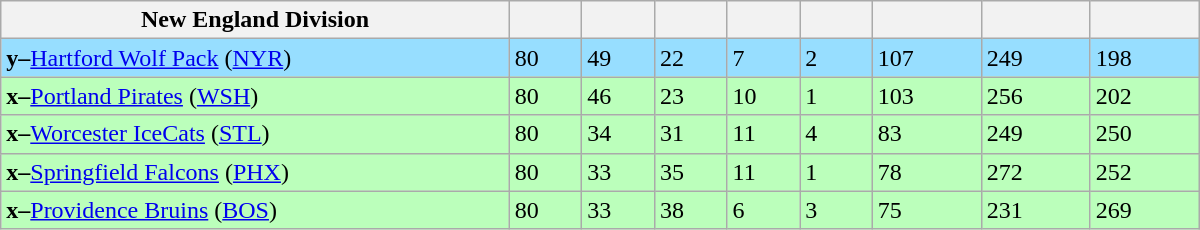<table class="wikitable" style="width:50em">
<tr>
<th width="35%">New England Division</th>
<th width="5%"></th>
<th width="5%"></th>
<th width="5%"></th>
<th width="5%"></th>
<th width="5%"></th>
<th width="7.5%"></th>
<th width="7.5%"></th>
<th width="7.5%"></th>
</tr>
<tr bgcolor="#97DEFF">
<td><strong>y–</strong><a href='#'>Hartford Wolf Pack</a> (<a href='#'>NYR</a>)</td>
<td>80</td>
<td>49</td>
<td>22</td>
<td>7</td>
<td>2</td>
<td>107</td>
<td>249</td>
<td>198</td>
</tr>
<tr bgcolor="#bbffbb">
<td><strong>x–</strong><a href='#'>Portland Pirates</a> (<a href='#'>WSH</a>)</td>
<td>80</td>
<td>46</td>
<td>23</td>
<td>10</td>
<td>1</td>
<td>103</td>
<td>256</td>
<td>202</td>
</tr>
<tr bgcolor="#bbffbb">
<td><strong>x–</strong><a href='#'>Worcester IceCats</a> (<a href='#'>STL</a>)</td>
<td>80</td>
<td>34</td>
<td>31</td>
<td>11</td>
<td>4</td>
<td>83</td>
<td>249</td>
<td>250</td>
</tr>
<tr bgcolor="#bbffbb">
<td><strong>x–</strong><a href='#'>Springfield Falcons</a> (<a href='#'>PHX</a>)</td>
<td>80</td>
<td>33</td>
<td>35</td>
<td>11</td>
<td>1</td>
<td>78</td>
<td>272</td>
<td>252</td>
</tr>
<tr bgcolor="#bbffbb">
<td><strong>x–</strong><a href='#'>Providence Bruins</a> (<a href='#'>BOS</a>)</td>
<td>80</td>
<td>33</td>
<td>38</td>
<td>6</td>
<td>3</td>
<td>75</td>
<td>231</td>
<td>269</td>
</tr>
</table>
